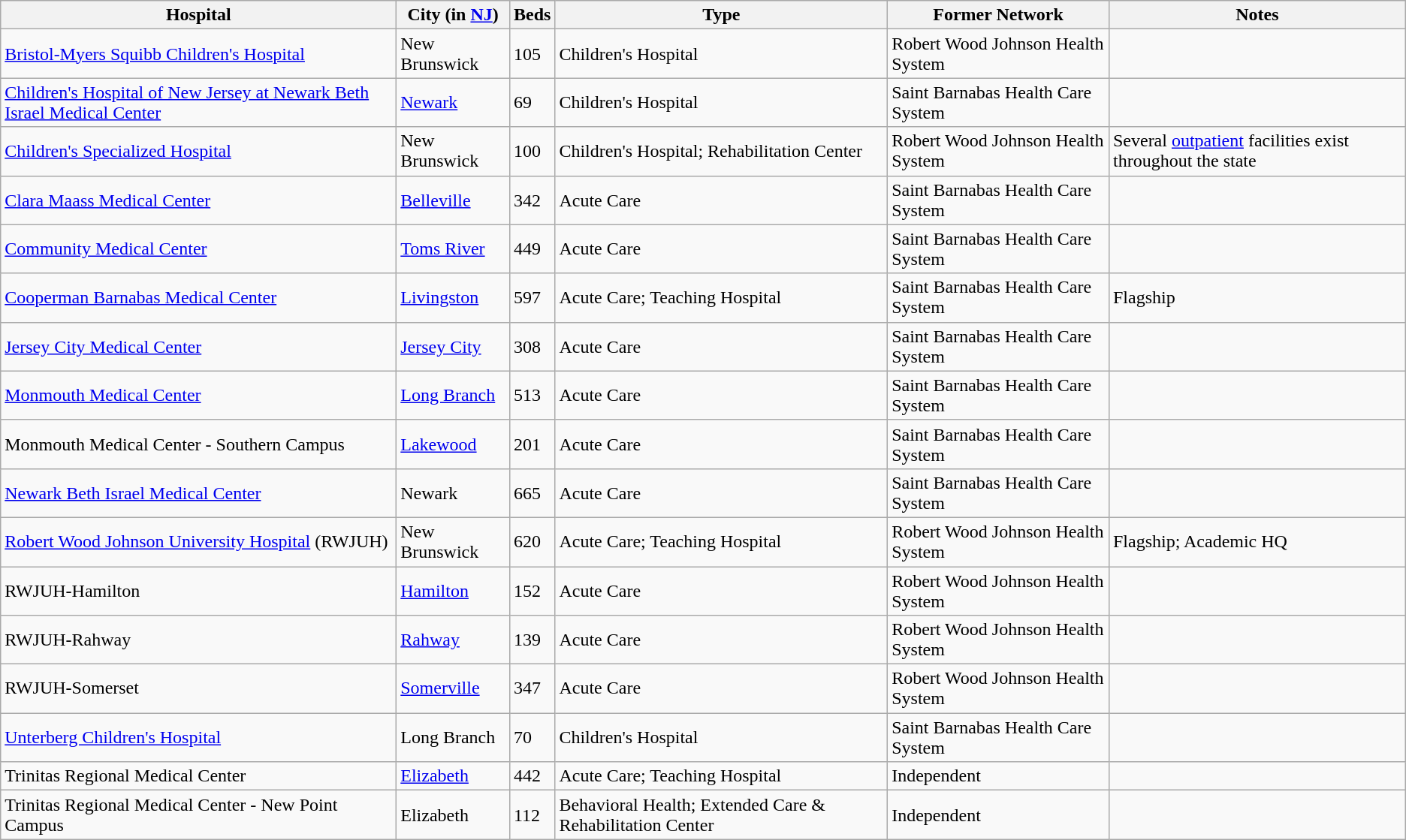<table class="wikitable sortable">
<tr>
<th>Hospital</th>
<th>City (in <a href='#'>NJ</a>)</th>
<th>Beds</th>
<th>Type</th>
<th>Former Network</th>
<th>Notes</th>
</tr>
<tr>
<td><a href='#'>Bristol-Myers Squibb Children's Hospital</a></td>
<td>New Brunswick</td>
<td>105</td>
<td>Children's Hospital</td>
<td>Robert Wood Johnson Health System</td>
<td></td>
</tr>
<tr>
<td><a href='#'>Children's Hospital of New Jersey at Newark Beth Israel Medical Center</a></td>
<td><a href='#'>Newark</a></td>
<td>69</td>
<td>Children's Hospital</td>
<td>Saint Barnabas Health Care System</td>
<td></td>
</tr>
<tr>
<td><a href='#'>Children's Specialized Hospital</a></td>
<td>New Brunswick</td>
<td>100</td>
<td>Children's Hospital; Rehabilitation Center</td>
<td>Robert Wood Johnson Health System</td>
<td>Several <a href='#'>outpatient</a> facilities exist throughout the state</td>
</tr>
<tr>
<td><a href='#'>Clara Maass Medical Center</a></td>
<td><a href='#'>Belleville</a></td>
<td>342</td>
<td>Acute Care</td>
<td>Saint Barnabas Health Care System</td>
<td></td>
</tr>
<tr>
<td><a href='#'>Community Medical Center</a></td>
<td><a href='#'>Toms River</a></td>
<td>449</td>
<td>Acute Care</td>
<td>Saint Barnabas Health Care System</td>
<td></td>
</tr>
<tr>
<td><a href='#'>Cooperman Barnabas Medical Center</a></td>
<td><a href='#'>Livingston</a></td>
<td>597</td>
<td>Acute Care; Teaching Hospital</td>
<td>Saint Barnabas Health Care System</td>
<td>Flagship</td>
</tr>
<tr>
<td><a href='#'>Jersey City Medical Center</a></td>
<td><a href='#'>Jersey City</a></td>
<td>308</td>
<td>Acute Care</td>
<td>Saint Barnabas Health Care System</td>
<td></td>
</tr>
<tr>
<td><a href='#'>Monmouth Medical Center</a></td>
<td><a href='#'>Long Branch</a></td>
<td>513</td>
<td>Acute Care</td>
<td>Saint Barnabas Health Care System</td>
<td></td>
</tr>
<tr>
<td>Monmouth Medical Center - Southern Campus</td>
<td><a href='#'>Lakewood</a></td>
<td>201</td>
<td>Acute Care</td>
<td>Saint Barnabas Health Care System</td>
<td></td>
</tr>
<tr>
<td><a href='#'>Newark Beth Israel Medical Center</a></td>
<td>Newark</td>
<td>665</td>
<td>Acute Care</td>
<td>Saint Barnabas Health Care System</td>
<td></td>
</tr>
<tr>
<td><a href='#'>Robert Wood Johnson University Hospital</a> (RWJUH)</td>
<td>New Brunswick</td>
<td>620</td>
<td>Acute Care; Teaching Hospital</td>
<td>Robert Wood Johnson Health System</td>
<td>Flagship; Academic HQ</td>
</tr>
<tr>
<td>RWJUH-Hamilton</td>
<td><a href='#'>Hamilton</a></td>
<td>152</td>
<td>Acute Care</td>
<td>Robert Wood Johnson Health System</td>
<td></td>
</tr>
<tr>
<td>RWJUH-Rahway</td>
<td><a href='#'>Rahway</a></td>
<td>139</td>
<td>Acute Care</td>
<td>Robert Wood Johnson Health System</td>
<td></td>
</tr>
<tr>
<td>RWJUH-Somerset</td>
<td><a href='#'>Somerville</a></td>
<td>347</td>
<td>Acute Care</td>
<td>Robert Wood Johnson Health System</td>
<td></td>
</tr>
<tr>
<td><a href='#'>Unterberg Children's Hospital</a></td>
<td>Long Branch</td>
<td>70</td>
<td>Children's Hospital</td>
<td>Saint Barnabas Health Care System</td>
<td></td>
</tr>
<tr>
<td>Trinitas Regional Medical Center</td>
<td><a href='#'>Elizabeth</a></td>
<td>442</td>
<td>Acute Care; Teaching Hospital</td>
<td>Independent</td>
<td></td>
</tr>
<tr>
<td>Trinitas Regional Medical Center - New Point Campus</td>
<td>Elizabeth</td>
<td>112</td>
<td>Behavioral Health; Extended Care & Rehabilitation Center</td>
<td>Independent</td>
<td></td>
</tr>
</table>
